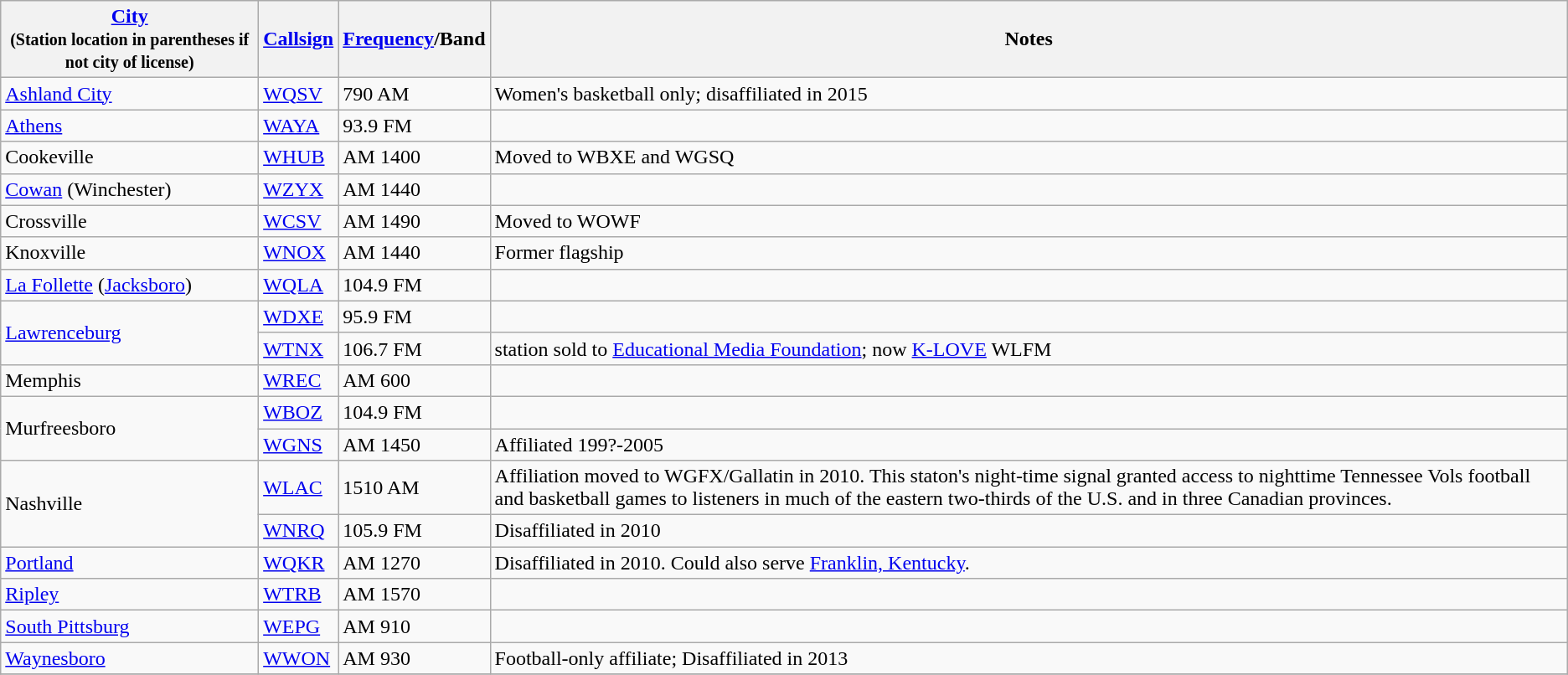<table class="wikitable sortable">
<tr>
<th><a href='#'>City</a> <br> <small>(Station location in parentheses if not city of license)</small></th>
<th><a href='#'>Callsign</a></th>
<th><a href='#'>Frequency</a>/Band</th>
<th>Notes</th>
</tr>
<tr>
<td><a href='#'>Ashland City</a></td>
<td><a href='#'>WQSV</a></td>
<td>790 AM</td>
<td>Women's basketball only; disaffiliated in 2015</td>
</tr>
<tr>
<td><a href='#'>Athens</a></td>
<td><a href='#'>WAYA</a></td>
<td>93.9 FM</td>
<td></td>
</tr>
<tr>
<td>Cookeville</td>
<td><a href='#'>WHUB</a></td>
<td>AM 1400</td>
<td>Moved to WBXE and WGSQ</td>
</tr>
<tr>
<td><a href='#'>Cowan</a> (Winchester)</td>
<td><a href='#'>WZYX</a></td>
<td>AM 1440</td>
<td></td>
</tr>
<tr>
<td>Crossville</td>
<td><a href='#'>WCSV</a></td>
<td>AM 1490</td>
<td>Moved to WOWF</td>
</tr>
<tr>
<td>Knoxville</td>
<td><a href='#'>WNOX</a></td>
<td>AM 1440</td>
<td>Former flagship</td>
</tr>
<tr>
<td><a href='#'>La Follette</a> (<a href='#'>Jacksboro</a>)</td>
<td><a href='#'>WQLA</a></td>
<td>104.9 FM</td>
<td></td>
</tr>
<tr>
<td rowspan=2><a href='#'>Lawrenceburg</a></td>
<td><a href='#'>WDXE</a></td>
<td>95.9 FM</td>
<td></td>
</tr>
<tr>
<td><a href='#'>WTNX</a></td>
<td>106.7 FM</td>
<td>station sold to <a href='#'>Educational Media Foundation</a>; now <a href='#'>K-LOVE</a> WLFM</td>
</tr>
<tr>
<td>Memphis</td>
<td><a href='#'>WREC</a></td>
<td>AM 600</td>
<td></td>
</tr>
<tr>
<td rowspan=2>Murfreesboro</td>
<td><a href='#'>WBOZ</a></td>
<td>104.9 FM</td>
<td></td>
</tr>
<tr>
<td><a href='#'>WGNS</a></td>
<td>AM 1450</td>
<td>Affiliated 199?-2005</td>
</tr>
<tr>
<td rowspan=2>Nashville</td>
<td><a href='#'>WLAC</a></td>
<td>1510 AM</td>
<td>Affiliation moved to WGFX/Gallatin in 2010. This staton's night-time signal granted access to nighttime Tennessee Vols football and basketball games to listeners in much of the eastern two-thirds of the U.S. and in three Canadian provinces.</td>
</tr>
<tr>
<td><a href='#'>WNRQ</a></td>
<td>105.9 FM</td>
<td>Disaffiliated in 2010</td>
</tr>
<tr>
<td><a href='#'>Portland</a></td>
<td><a href='#'>WQKR</a></td>
<td>AM 1270</td>
<td>Disaffiliated in 2010. Could also serve <a href='#'>Franklin, Kentucky</a>.</td>
</tr>
<tr>
<td><a href='#'>Ripley</a></td>
<td><a href='#'>WTRB</a></td>
<td>AM 1570</td>
<td></td>
</tr>
<tr>
<td><a href='#'>South Pittsburg</a></td>
<td><a href='#'>WEPG</a></td>
<td>AM 910</td>
<td></td>
</tr>
<tr>
<td><a href='#'>Waynesboro</a></td>
<td><a href='#'>WWON</a></td>
<td>AM 930</td>
<td>Football-only affiliate; Disaffiliated in 2013</td>
</tr>
<tr>
</tr>
</table>
